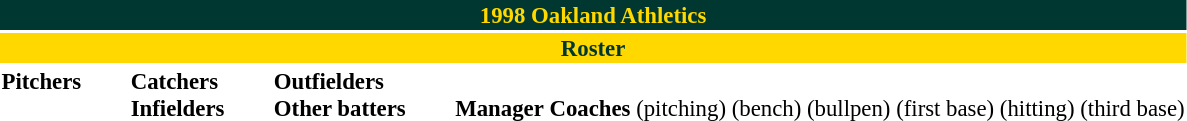<table class="toccolours" style="font-size: 95%;">
<tr>
<th colspan="10" style="background-color: #003831; color: #FFD800; text-align: center;">1998 Oakland Athletics</th>
</tr>
<tr>
<td colspan="10" style="background-color: #FFD800; color: #003831; text-align: center;"><strong>Roster</strong></td>
</tr>
<tr>
<td valign="top"><strong>Pitchers</strong><br>

















</td>
<td width="25px"></td>
<td valign="top"><strong>Catchers</strong><br>


<strong>Infielders</strong>













</td>
<td width="25px"></td>
<td valign="top"><strong>Outfielders</strong><br>







<strong>Other batters</strong>
</td>
<td width="25px"></td>
<td valign="top"><br><strong>Manager</strong>

<strong>Coaches</strong>
 (pitching)
 (bench)
 (bullpen)
 (first base)
 (hitting)
 (third base)</td>
</tr>
</table>
